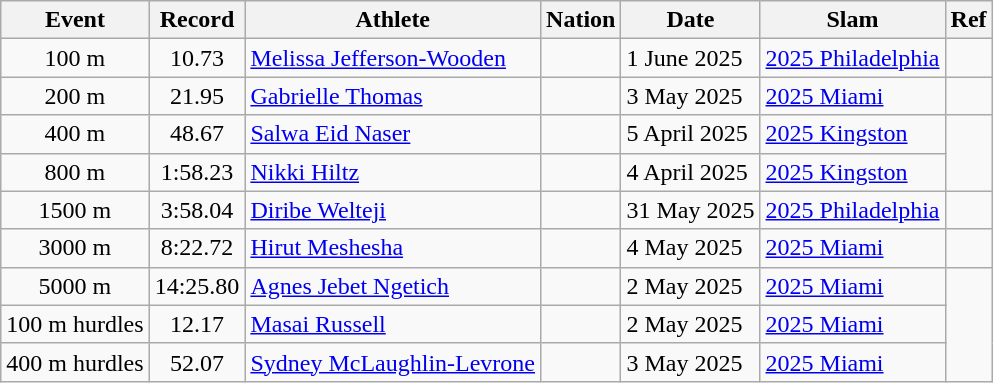<table class="wikitable">
<tr>
<th scope="col">Event</th>
<th scope="col">Record</th>
<th scope="col">Athlete</th>
<th scope="col">Nation</th>
<th scope="col">Date</th>
<th scope="col">Slam</th>
<th scope="col">Ref</th>
</tr>
<tr>
<td align="center">100 m</td>
<td align="center">10.73 </td>
<td><a href='#'>Melissa Jefferson-Wooden</a> </td>
<td></td>
<td>1 June 2025</td>
<td><a href='#'>2025 Philadelphia</a></td>
<td></td>
</tr>
<tr>
<td align="center">200 m</td>
<td align="center">21.95 </td>
<td><a href='#'>Gabrielle Thomas</a> </td>
<td></td>
<td>3 May 2025</td>
<td><a href='#'>2025 Miami</a></td>
<td></td>
</tr>
<tr>
<td align="center">400 m</td>
<td align="center">48.67</td>
<td><a href='#'>Salwa Eid Naser</a> </td>
<td></td>
<td>5 April 2025</td>
<td><a href='#'>2025 Kingston</a></td>
<td rowspan="2"></td>
</tr>
<tr>
<td align="center">800 m</td>
<td align="center">1:58.23</td>
<td><a href='#'>Nikki Hiltz</a> </td>
<td></td>
<td>4 April 2025</td>
<td><a href='#'>2025 Kingston</a></td>
</tr>
<tr>
<td align="center">1500 m</td>
<td align="center">3:58.04</td>
<td><a href='#'>Diribe Welteji</a> </td>
<td></td>
<td>31 May 2025</td>
<td><a href='#'>2025 Philadelphia</a></td>
</tr>
<tr>
<td align="center">3000 m</td>
<td align="center">8:22.72</td>
<td><a href='#'>Hirut Meshesha</a> </td>
<td></td>
<td>4 May 2025</td>
<td><a href='#'>2025 Miami</a></td>
<td></td>
</tr>
<tr>
<td align="center">5000 m</td>
<td align="center">14:25.80</td>
<td><a href='#'>Agnes Jebet Ngetich</a> </td>
<td></td>
<td>2 May 2025</td>
<td><a href='#'>2025 Miami</a></td>
<td rowspan="3"></td>
</tr>
<tr>
<td align="center">100 m hurdles</td>
<td align="center">12.17 </td>
<td><a href='#'>Masai Russell</a> </td>
<td></td>
<td>2 May 2025</td>
<td><a href='#'>2025 Miami</a></td>
</tr>
<tr>
<td align="center">400 m hurdles</td>
<td align="center">52.07</td>
<td><a href='#'>Sydney McLaughlin-Levrone</a> </td>
<td></td>
<td>3 May 2025</td>
<td><a href='#'>2025 Miami</a></td>
</tr>
</table>
